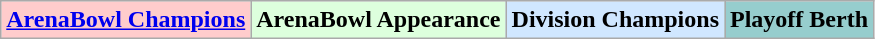<table class="wikitable">
<tr>
<td bgcolor="#FFCCCC"><strong><a href='#'>ArenaBowl Champions</a></strong></td>
<td bgcolor="#DDFFDD"><strong>ArenaBowl Appearance</strong></td>
<td bgcolor="#D0E7FF"><strong>Division Champions</strong></td>
<td bgcolor="#96CDCD"><strong>Playoff Berth</strong></td>
</tr>
</table>
